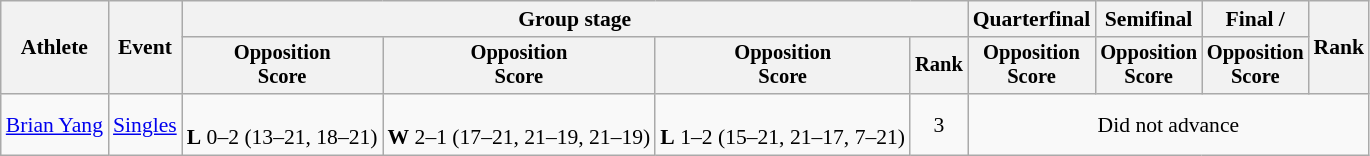<table class="wikitable" style="font-size:90%">
<tr>
<th rowspan=2>Athlete</th>
<th rowspan=2>Event</th>
<th colspan=4>Group stage</th>
<th>Quarterfinal</th>
<th>Semifinal</th>
<th>Final / </th>
<th rowspan=2>Rank</th>
</tr>
<tr style="font-size:95%">
<th>Opposition<br>Score</th>
<th>Opposition<br>Score</th>
<th>Opposition<br>Score</th>
<th>Rank</th>
<th>Opposition<br>Score</th>
<th>Opposition<br>Score</th>
<th>Opposition<br>Score</th>
</tr>
<tr align=center>
<td align=left><a href='#'>Brian Yang</a></td>
<td align=left><a href='#'>Singles</a></td>
<td><br><strong>L</strong> 0–2 (13–21, 18–21)</td>
<td><br><strong>W</strong> 2–1  (17–21, 21–19, 21–19)</td>
<td><br><strong>L</strong> 1–2 (15–21, 21–17, 7–21)</td>
<td>3</td>
<td colspan=4>Did not advance</td>
</tr>
</table>
